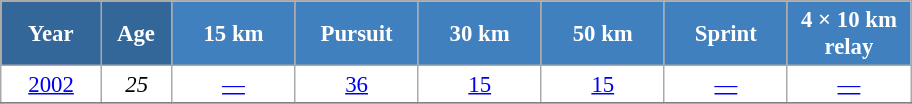<table class="wikitable" style="font-size:95%; text-align:center; border:grey solid 1px; border-collapse:collapse; background:#ffffff;">
<tr>
<th style="background-color:#369; color:white; width:60px;"> Year </th>
<th style="background-color:#369; color:white; width:40px;"> Age </th>
<th style="background-color:#4180be; color:white; width:75px;"> 15 km </th>
<th style="background-color:#4180be; color:white; width:75px;"> Pursuit </th>
<th style="background-color:#4180be; color:white; width:75px;"> 30 km </th>
<th style="background-color:#4180be; color:white; width:75px;"> 50 km </th>
<th style="background-color:#4180be; color:white; width:75px;"> Sprint </th>
<th style="background-color:#4180be; color:white; width:75px;"> 4 × 10 km <br> relay </th>
</tr>
<tr>
<td><a href='#'>2002</a></td>
<td><em>25</em></td>
<td><a href='#'>—</a></td>
<td><a href='#'>36</a></td>
<td><a href='#'>15</a></td>
<td><a href='#'>15</a></td>
<td><a href='#'>—</a></td>
<td><a href='#'>—</a></td>
</tr>
<tr>
</tr>
</table>
